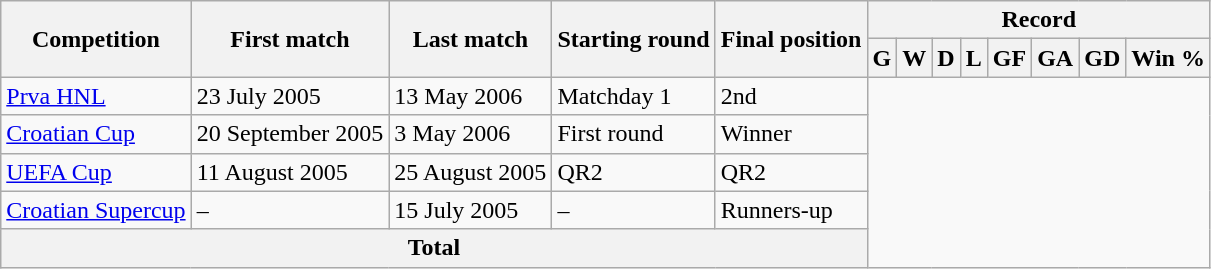<table class="wikitable" style="text-align: center">
<tr>
<th rowspan="2">Competition</th>
<th rowspan="2">First match</th>
<th rowspan="2">Last match</th>
<th rowspan="2">Starting round</th>
<th rowspan="2">Final position</th>
<th colspan="8">Record</th>
</tr>
<tr>
<th>G</th>
<th>W</th>
<th>D</th>
<th>L</th>
<th>GF</th>
<th>GA</th>
<th>GD</th>
<th>Win %</th>
</tr>
<tr>
<td align=left><a href='#'>Prva HNL</a></td>
<td align=left>23 July 2005</td>
<td align=left>13 May 2006</td>
<td align=left>Matchday 1</td>
<td align=left>2nd<br></td>
</tr>
<tr>
<td align=left><a href='#'>Croatian Cup</a></td>
<td align=left>20 September 2005</td>
<td align=left>3 May 2006</td>
<td align=left>First round</td>
<td align=left>Winner<br></td>
</tr>
<tr>
<td align=left><a href='#'>UEFA Cup</a></td>
<td align=left>11 August 2005</td>
<td align=left>25 August 2005</td>
<td align=left>QR2</td>
<td align=left>QR2<br></td>
</tr>
<tr>
<td align=left><a href='#'>Croatian Supercup</a></td>
<td align=left>–</td>
<td align=left>15 July 2005</td>
<td align=left>–</td>
<td align=left>Runners-up<br></td>
</tr>
<tr>
<th colspan="5">Total<br></th>
</tr>
</table>
